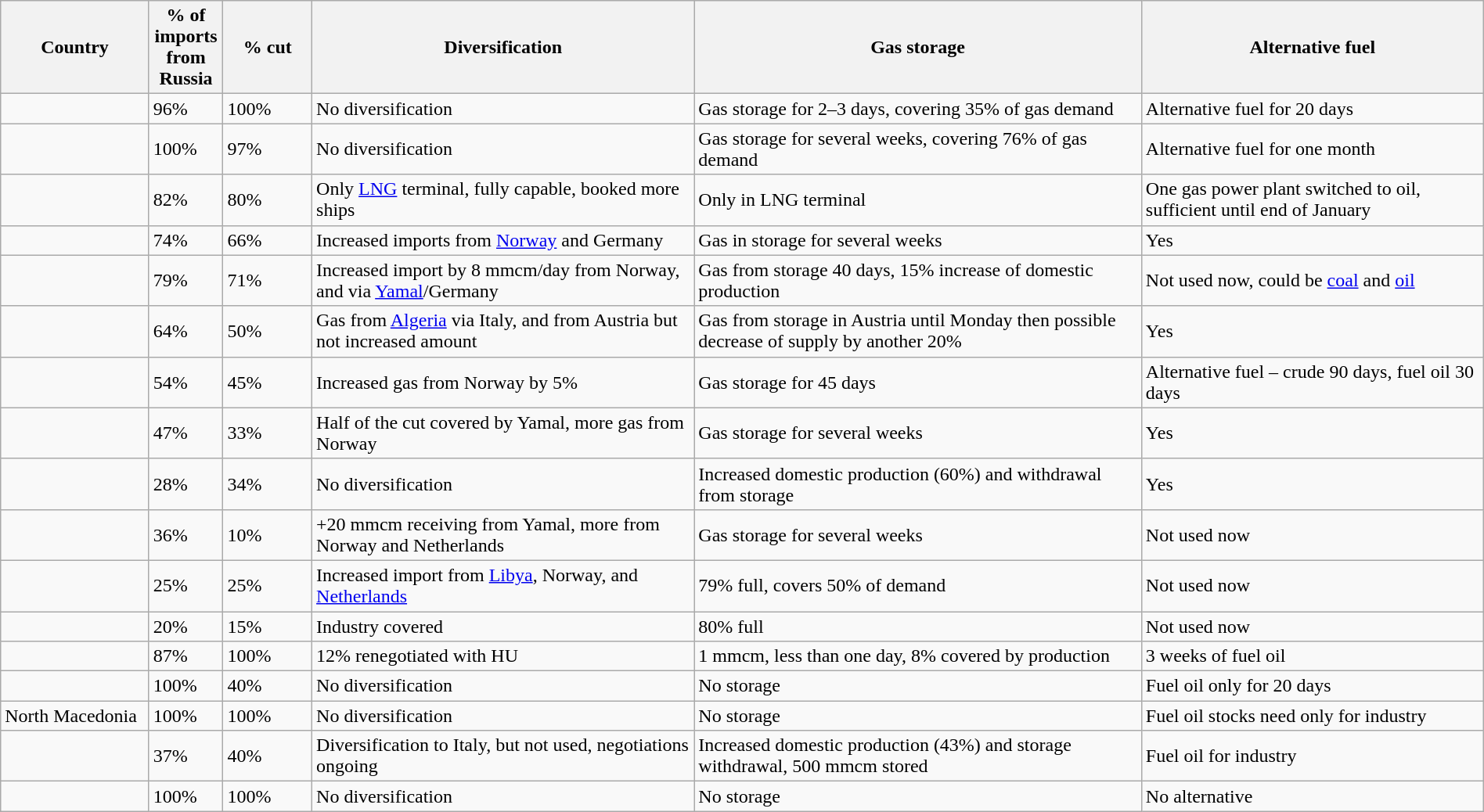<table class="wikitable" style="margin-right:auto;margin-right:auto;text-align: left">
<tr>
<th style="width:10%;">Country</th>
<th style="width:5%;">% of imports from Russia</th>
<th style="width:6%;">% cut</th>
<th>Diversification</th>
<th>Gas storage</th>
<th>Alternative fuel</th>
</tr>
<tr>
<td></td>
<td>96%</td>
<td>100%</td>
<td>No diversification</td>
<td>Gas storage for 2–3 days, covering 35% of gas demand</td>
<td>Alternative fuel for 20 days</td>
</tr>
<tr>
<td></td>
<td>100%</td>
<td>97%</td>
<td>No diversification</td>
<td>Gas storage for several weeks, covering 76% of gas demand</td>
<td>Alternative fuel for one month</td>
</tr>
<tr>
<td></td>
<td>82%</td>
<td>80%</td>
<td>Only <a href='#'>LNG</a> terminal, fully capable, booked more ships</td>
<td>Only in LNG terminal</td>
<td>One gas power plant switched to oil, sufficient until end of January</td>
</tr>
<tr>
<td></td>
<td>74%</td>
<td>66%</td>
<td>Increased imports from <a href='#'>Norway</a> and Germany</td>
<td>Gas in storage for several weeks</td>
<td>Yes</td>
</tr>
<tr>
<td></td>
<td>79%</td>
<td>71%</td>
<td>Increased import by 8 mmcm/day from Norway, and via <a href='#'>Yamal</a>/Germany</td>
<td>Gas from storage 40 days, 15% increase of domestic production</td>
<td>Not used now, could be <a href='#'>coal</a> and <a href='#'>oil</a></td>
</tr>
<tr>
<td></td>
<td>64%</td>
<td>50%</td>
<td>Gas from <a href='#'>Algeria</a> via Italy, and from Austria but not increased amount</td>
<td>Gas from storage in Austria until Monday then possible decrease of supply by another 20%</td>
<td>Yes</td>
</tr>
<tr>
<td></td>
<td>54%</td>
<td>45%</td>
<td>Increased gas from Norway by 5%</td>
<td>Gas storage for 45 days</td>
<td>Alternative fuel – crude 90 days, fuel oil 30 days</td>
</tr>
<tr>
<td></td>
<td>47%</td>
<td>33%</td>
<td>Half of the cut covered by Yamal, more gas from Norway</td>
<td>Gas storage for several weeks</td>
<td>Yes</td>
</tr>
<tr>
<td></td>
<td>28%</td>
<td>34%</td>
<td>No diversification</td>
<td>Increased domestic production (60%) and withdrawal from storage</td>
<td>Yes</td>
</tr>
<tr>
<td></td>
<td>36%</td>
<td>10%</td>
<td>+20 mmcm receiving from Yamal, more from Norway and Netherlands</td>
<td>Gas storage for several weeks</td>
<td>Not used now</td>
</tr>
<tr>
<td></td>
<td>25%</td>
<td>25%</td>
<td>Increased import from <a href='#'>Libya</a>, Norway, and <a href='#'>Netherlands</a></td>
<td>79% full, covers 50% of demand</td>
<td>Not used now</td>
</tr>
<tr>
<td></td>
<td>20%</td>
<td>15%</td>
<td>Industry covered</td>
<td>80% full</td>
<td>Not used now</td>
</tr>
<tr>
<td></td>
<td>87%</td>
<td>100%</td>
<td>12% renegotiated with HU</td>
<td>1 mmcm, less than one day, 8% covered by production</td>
<td>3 weeks of fuel oil</td>
</tr>
<tr>
<td></td>
<td>100%</td>
<td>40%</td>
<td>No diversification</td>
<td>No storage</td>
<td>Fuel oil only for 20 days</td>
</tr>
<tr>
<td>North Macedonia</td>
<td>100%</td>
<td>100%</td>
<td>No diversification</td>
<td>No storage</td>
<td>Fuel oil stocks need only for industry</td>
</tr>
<tr>
<td></td>
<td>37%</td>
<td>40%</td>
<td>Diversification to Italy, but not used, negotiations ongoing</td>
<td>Increased domestic production (43%) and storage withdrawal, 500 mmcm stored</td>
<td>Fuel oil for industry</td>
</tr>
<tr>
<td></td>
<td>100%</td>
<td>100%</td>
<td>No diversification</td>
<td>No storage</td>
<td>No alternative</td>
</tr>
</table>
